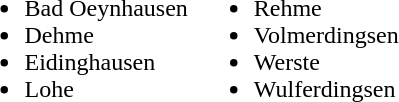<table>
<tr>
<td valign="top"><br><ul><li>Bad Oeynhausen</li><li>Dehme</li><li>Eidinghausen</li><li>Lohe</li></ul></td>
<td valign="top"><br><ul><li>Rehme</li><li>Volmerdingsen</li><li>Werste</li><li>Wulferdingsen</li></ul></td>
</tr>
</table>
